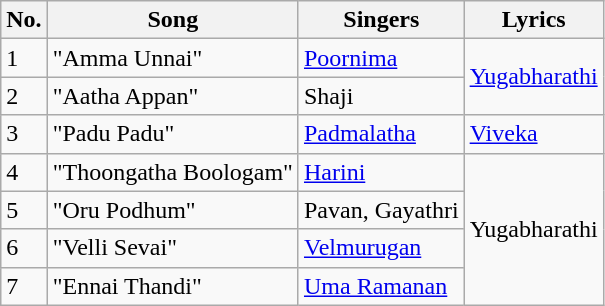<table class="wikitable">
<tr>
<th>No.</th>
<th>Song</th>
<th>Singers</th>
<th>Lyrics</th>
</tr>
<tr>
<td>1</td>
<td>"Amma Unnai"</td>
<td><a href='#'>Poornima</a></td>
<td rowspan=2><a href='#'>Yugabharathi</a></td>
</tr>
<tr>
<td>2</td>
<td>"Aatha Appan"</td>
<td>Shaji</td>
</tr>
<tr>
<td>3</td>
<td>"Padu Padu"</td>
<td><a href='#'>Padmalatha</a></td>
<td><a href='#'>Viveka</a></td>
</tr>
<tr>
<td>4</td>
<td>"Thoongatha Boologam"</td>
<td><a href='#'>Harini</a></td>
<td rowspan=4>Yugabharathi</td>
</tr>
<tr>
<td>5</td>
<td>"Oru Podhum"</td>
<td>Pavan, Gayathri</td>
</tr>
<tr>
<td>6</td>
<td>"Velli Sevai"</td>
<td><a href='#'>Velmurugan</a></td>
</tr>
<tr>
<td>7</td>
<td>"Ennai Thandi"</td>
<td><a href='#'>Uma Ramanan</a></td>
</tr>
</table>
